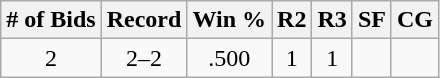<table class="wikitable">
<tr>
<th># of Bids</th>
<th>Record</th>
<th>Win %</th>
<th>R2</th>
<th>R3</th>
<th>SF</th>
<th>CG</th>
</tr>
<tr align="center">
<td>2</td>
<td>2–2</td>
<td>.500</td>
<td>1</td>
<td>1</td>
<td></td>
<td></td>
</tr>
</table>
